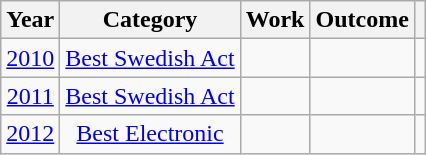<table class="wikitable plainrowheaders" style="text-align:center;">
<tr>
<th>Year</th>
<th>Category</th>
<th>Work</th>
<th>Outcome</th>
<th></th>
</tr>
<tr>
<td rowspan="1"><a href='#'>2010</a></td>
<td><a href='#'>Best Swedish Act</a></td>
<td></td>
<td></td>
<td></td>
</tr>
<tr>
<td rowspan="1"><a href='#'>2011</a></td>
<td><a href='#'>Best Swedish Act</a></td>
<td></td>
<td></td>
<td></td>
</tr>
<tr>
<td><a href='#'>2012</a></td>
<td><a href='#'>Best Electronic</a></td>
<td></td>
<td></td>
<td></td>
</tr>
</table>
